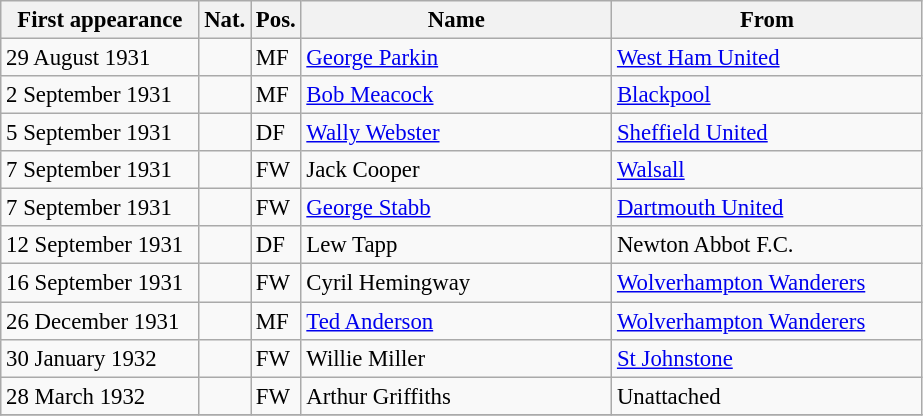<table class="wikitable" style="font-size: 95%; text-align: left;">
<tr>
<th width=125>First appearance</th>
<th>Nat.</th>
<th>Pos.</th>
<th width=200>Name</th>
<th width=200>From</th>
</tr>
<tr>
<td>29 August 1931</td>
<td></td>
<td>MF</td>
<td><a href='#'>George Parkin</a></td>
<td><a href='#'>West Ham United</a></td>
</tr>
<tr>
<td>2 September 1931</td>
<td></td>
<td>MF</td>
<td><a href='#'>Bob Meacock</a></td>
<td><a href='#'>Blackpool</a></td>
</tr>
<tr>
<td>5 September 1931</td>
<td></td>
<td>DF</td>
<td><a href='#'>Wally Webster</a></td>
<td><a href='#'>Sheffield United</a></td>
</tr>
<tr>
<td>7 September 1931</td>
<td></td>
<td>FW</td>
<td>Jack Cooper</td>
<td><a href='#'>Walsall</a></td>
</tr>
<tr>
<td>7 September 1931</td>
<td></td>
<td>FW</td>
<td><a href='#'>George Stabb</a></td>
<td><a href='#'>Dartmouth United</a></td>
</tr>
<tr>
<td>12 September 1931</td>
<td></td>
<td>DF</td>
<td>Lew Tapp</td>
<td>Newton Abbot F.C.</td>
</tr>
<tr>
<td>16 September 1931</td>
<td></td>
<td>FW</td>
<td>Cyril Hemingway</td>
<td><a href='#'>Wolverhampton Wanderers</a></td>
</tr>
<tr>
<td>26 December 1931</td>
<td></td>
<td>MF</td>
<td><a href='#'>Ted Anderson</a></td>
<td><a href='#'>Wolverhampton Wanderers</a></td>
</tr>
<tr>
<td>30 January 1932</td>
<td></td>
<td>FW</td>
<td>Willie Miller</td>
<td><a href='#'>St Johnstone</a></td>
</tr>
<tr>
<td>28 March 1932</td>
<td></td>
<td>FW</td>
<td>Arthur Griffiths</td>
<td>Unattached</td>
</tr>
<tr>
</tr>
</table>
